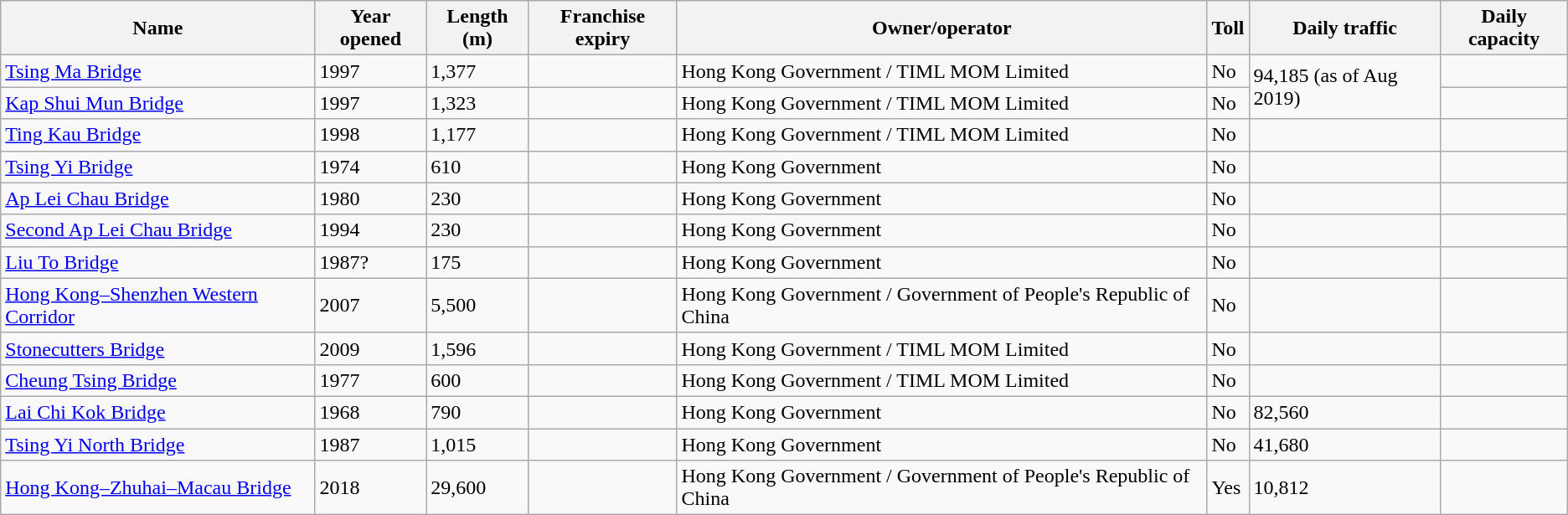<table class="wikitable sortable">
<tr>
<th scope="col">Name</th>
<th scope="col">Year opened</th>
<th scope="col">Length (m)</th>
<th scope="col">Franchise expiry</th>
<th scope="col" class="unsortable">Owner/operator</th>
<th scope="col" class="unsortable">Toll</th>
<th scope="col">Daily traffic</th>
<th scope="col">Daily capacity</th>
</tr>
<tr>
<td><a href='#'>Tsing Ma Bridge</a></td>
<td>1997</td>
<td>1,377</td>
<td> </td>
<td>Hong Kong Government / TIML MOM Limited</td>
<td>No</td>
<td rowspan=2>94,185 (as of Aug 2019)</td>
<td> </td>
</tr>
<tr>
<td><a href='#'>Kap Shui Mun Bridge</a></td>
<td>1997</td>
<td>1,323</td>
<td> </td>
<td>Hong Kong Government / TIML MOM Limited</td>
<td>No</td>
<td> </td>
</tr>
<tr>
<td><a href='#'>Ting Kau Bridge</a></td>
<td>1998</td>
<td>1,177</td>
<td> </td>
<td>Hong Kong Government / TIML MOM Limited</td>
<td>No</td>
<td> </td>
<td> </td>
</tr>
<tr>
<td><a href='#'>Tsing Yi Bridge</a></td>
<td>1974</td>
<td>610</td>
<td> </td>
<td>Hong Kong Government</td>
<td>No</td>
<td> </td>
<td> </td>
</tr>
<tr>
<td><a href='#'>Ap Lei Chau Bridge</a></td>
<td>1980</td>
<td>230</td>
<td> </td>
<td>Hong Kong Government</td>
<td>No</td>
<td> </td>
<td> </td>
</tr>
<tr>
<td><a href='#'>Second Ap Lei Chau Bridge</a></td>
<td>1994</td>
<td>230</td>
<td> </td>
<td>Hong Kong Government</td>
<td>No</td>
<td> </td>
<td> </td>
</tr>
<tr>
<td><a href='#'>Liu To Bridge</a></td>
<td>1987?</td>
<td>175</td>
<td> </td>
<td>Hong Kong Government</td>
<td>No</td>
<td> </td>
<td> </td>
</tr>
<tr>
<td><a href='#'>Hong Kong–Shenzhen Western Corridor</a></td>
<td>2007</td>
<td>5,500</td>
<td> </td>
<td>Hong Kong Government / Government of People's Republic of China</td>
<td>No</td>
<td> </td>
<td> </td>
</tr>
<tr>
<td><a href='#'>Stonecutters Bridge</a></td>
<td>2009</td>
<td>1,596</td>
<td> </td>
<td>Hong Kong Government / TIML MOM Limited</td>
<td>No</td>
<td> </td>
<td> </td>
</tr>
<tr>
<td><a href='#'>Cheung Tsing Bridge</a></td>
<td>1977</td>
<td>600</td>
<td></td>
<td>Hong Kong Government / TIML MOM Limited</td>
<td>No</td>
<td></td>
<td></td>
</tr>
<tr>
<td><a href='#'>Lai Chi Kok Bridge</a></td>
<td>1968</td>
<td>790</td>
<td></td>
<td>Hong Kong Government</td>
<td>No</td>
<td>82,560</td>
<td></td>
</tr>
<tr>
<td><a href='#'>Tsing Yi North Bridge</a></td>
<td>1987</td>
<td>1,015</td>
<td></td>
<td>Hong Kong Government</td>
<td>No</td>
<td>41,680</td>
<td></td>
</tr>
<tr>
<td><a href='#'>Hong Kong–Zhuhai–Macau Bridge</a></td>
<td>2018</td>
<td>29,600</td>
<td></td>
<td>Hong Kong Government / Government of People's Republic of China</td>
<td>Yes</td>
<td>10,812</td>
<td></td>
</tr>
</table>
